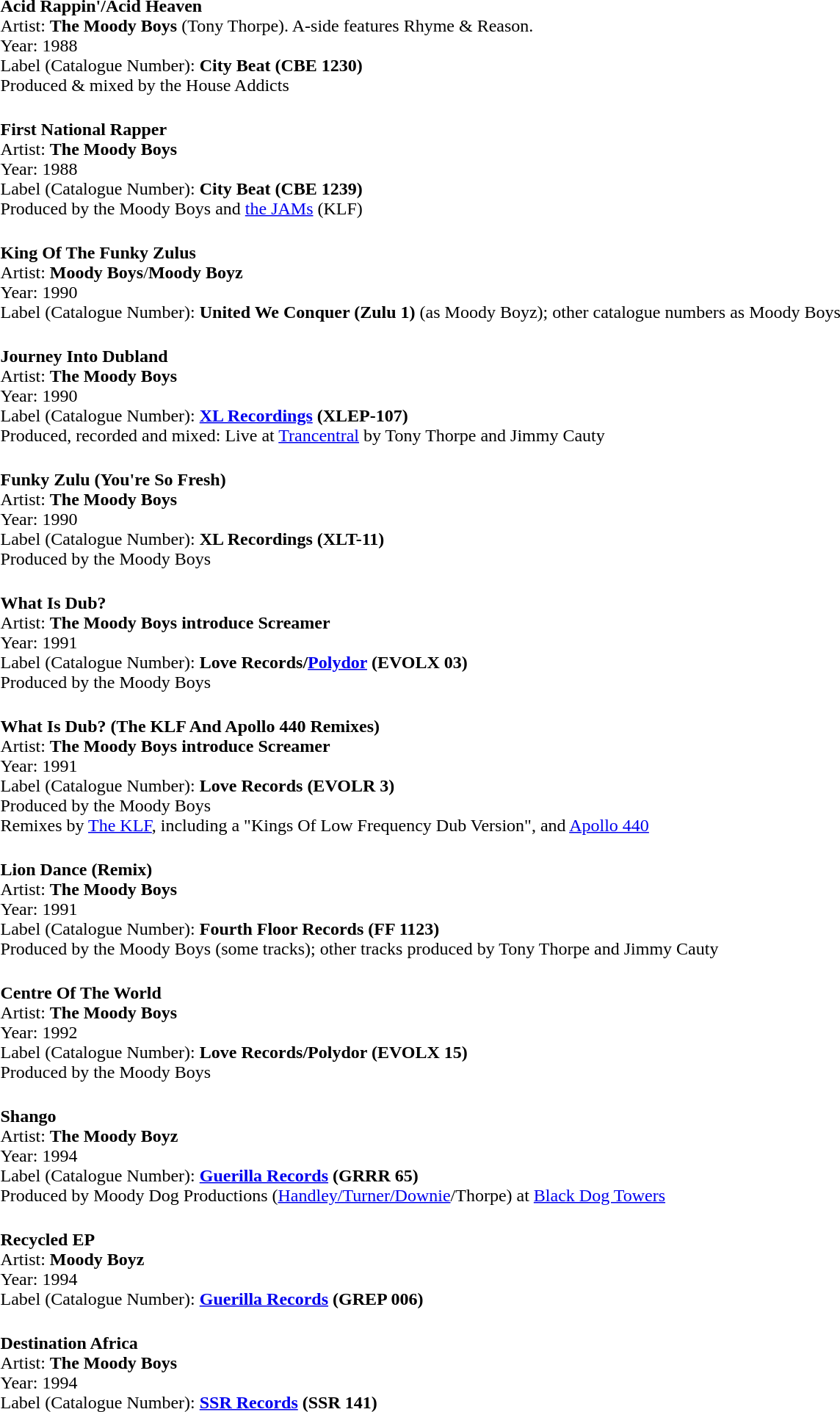<table>
<tr>
<td width="20px"></td>
<td valign="top" align="left"><br><span><strong>Acid Rappin'/Acid Heaven</strong></span>
<br>Artist: <strong>The Moody Boys</strong> (Tony Thorpe). A-side features Rhyme & Reason.
<br>Year: 1988
<br>Label (Catalogue Number): <strong>City Beat (CBE 1230)</strong>
<br>Produced & mixed by the House Addicts</td>
</tr>
<tr>
<td></td>
<td valign="top" align="left"><br><span><strong>First National Rapper</strong></span>
<br>Artist: <strong>The Moody Boys</strong>
<br>Year: 1988
<br>Label (Catalogue Number): <strong>City Beat (CBE 1239)</strong>
<br>Produced by the Moody Boys and <a href='#'>the JAMs</a> (KLF)</td>
</tr>
<tr>
<td></td>
<td valign="top" align="left"><br><span><strong>King Of The Funky Zulus</strong></span>
<br>Artist: <strong>Moody Boys</strong>/<strong>Moody Boyz</strong>
<br>Year: 1990
<br>Label (Catalogue Number): <strong>United We Conquer (Zulu 1)</strong> (as Moody Boyz); other catalogue numbers as Moody Boys</td>
</tr>
<tr>
<td></td>
<td valign="top" align="left"><br><span><strong>Journey Into Dubland</strong></span>
<br>Artist: <strong>The Moody Boys</strong>
<br>Year: 1990
<br>Label (Catalogue Number): <strong><a href='#'>XL Recordings</a> (XLEP-107)</strong>
<br>Produced, recorded and mixed: Live at <a href='#'>Trancentral</a> by Tony Thorpe and Jimmy Cauty</td>
</tr>
<tr>
<td></td>
<td valign="top" align="left"><br><span><strong>Funky Zulu (You're So Fresh)</strong></span>
<br>Artist: <strong>The Moody Boys</strong>
<br>Year: 1990
<br>Label (Catalogue Number): <strong>XL Recordings (XLT-11)</strong>
<br>Produced by the Moody Boys</td>
</tr>
<tr>
<td></td>
<td valign="top" align="left"><br><span><strong>What Is Dub?</strong></span>
<br>Artist: <strong>The Moody Boys introduce Screamer</strong>
<br>Year: 1991
<br>Label (Catalogue Number): <strong>Love Records/<a href='#'>Polydor</a> (EVOLX 03)</strong>
<br>Produced by the Moody Boys</td>
</tr>
<tr>
<td></td>
<td valign="top" align="left"><br><span><strong>What Is Dub? (The KLF And Apollo 440 Remixes)</strong></span>
<br>Artist: <strong>The Moody Boys introduce Screamer</strong>
<br>Year: 1991
<br>Label (Catalogue Number): <strong>Love Records (EVOLR 3)</strong>
<br>Produced by the Moody Boys
<br>Remixes by <a href='#'>The KLF</a>, including a "Kings Of Low Frequency Dub Version", and <a href='#'>Apollo 440</a></td>
</tr>
<tr>
<td></td>
<td valign="top" align="left"><br><span><strong>Lion Dance (Remix)</strong></span>
<br>Artist: <strong>The Moody Boys</strong>
<br>Year: 1991
<br>Label (Catalogue Number): <strong>Fourth Floor Records (FF 1123)</strong>
<br>Produced by the Moody Boys (some tracks); other tracks produced by Tony Thorpe and Jimmy Cauty</td>
</tr>
<tr>
<td></td>
<td valign="top" align="left"><br><span><strong>Centre Of The World</strong></span>
<br>Artist: <strong>The Moody Boys</strong>
<br>Year: 1992
<br>Label (Catalogue Number): <strong>Love Records/Polydor (EVOLX 15)</strong>
<br>Produced by the Moody Boys</td>
</tr>
<tr>
<td></td>
<td valign="top" align="left"><br><span><strong>Shango</strong></span>
<br>Artist: <strong>The Moody Boyz</strong>
<br>Year: 1994
<br>Label (Catalogue Number): <strong><a href='#'>Guerilla Records</a> (GRRR 65)</strong>
<br>Produced by Moody Dog Productions (<a href='#'>Handley/Turner/Downie</a>/Thorpe) at <a href='#'>Black Dog Towers</a></td>
</tr>
<tr>
<td></td>
<td valign="top" align="left"><br><span><strong>Recycled EP</strong></span>
<br>Artist: <strong>Moody Boyz</strong>
<br>Year: 1994
<br>Label (Catalogue Number): <strong><a href='#'>Guerilla Records</a> (GREP 006)</strong></td>
</tr>
<tr>
<td></td>
<td valign="top" align="left"><br><span><strong>Destination Africa</strong></span>
<br>Artist: <strong>The Moody Boys</strong>
<br>Year: 1994
<br>Label (Catalogue Number): <strong><a href='#'>SSR Records</a> (SSR 141)</strong></td>
</tr>
</table>
